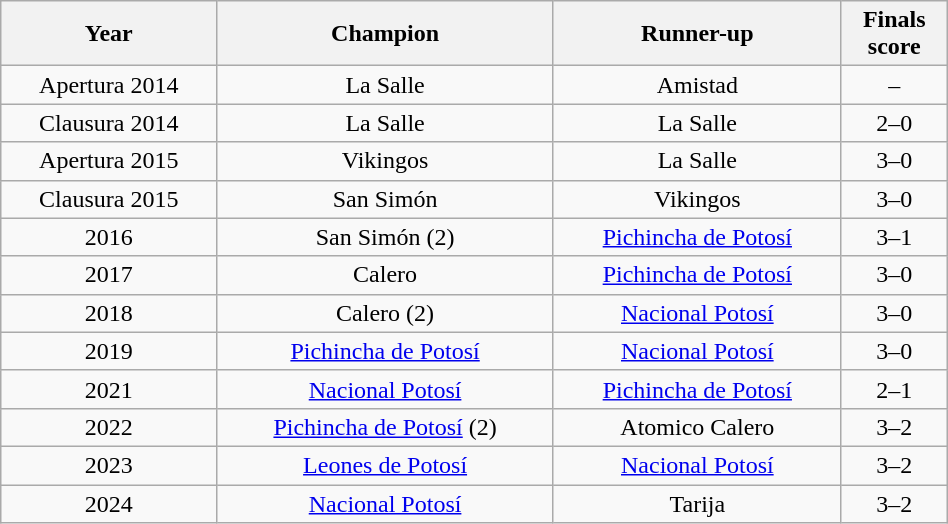<table class="wikitable" style="text-align:center;" width=50%>
<tr>
<th>Year</th>
<th>Champion</th>
<th>Runner-up</th>
<th>Finals<br>score</th>
</tr>
<tr>
<td>Apertura 2014</td>
<td>La Salle</td>
<td>Amistad</td>
<td>–</td>
</tr>
<tr>
<td>Clausura 2014</td>
<td>La Salle</td>
<td>La Salle</td>
<td>2–0</td>
</tr>
<tr>
<td>Apertura 2015</td>
<td>Vikingos</td>
<td>La Salle</td>
<td>3–0</td>
</tr>
<tr>
<td>Clausura 2015</td>
<td>San Simón</td>
<td>Vikingos</td>
<td>3–0</td>
</tr>
<tr>
<td>2016</td>
<td>San Simón (2)</td>
<td><a href='#'>Pichincha de Potosí</a></td>
<td>3–1</td>
</tr>
<tr>
<td>2017</td>
<td>Calero</td>
<td><a href='#'>Pichincha de Potosí</a></td>
<td>3–0</td>
</tr>
<tr>
<td>2018</td>
<td>Calero (2)</td>
<td><a href='#'>Nacional Potosí</a></td>
<td>3–0</td>
</tr>
<tr>
<td>2019</td>
<td><a href='#'>Pichincha de Potosí</a></td>
<td><a href='#'>Nacional Potosí</a></td>
<td>3–0</td>
</tr>
<tr>
<td>2021</td>
<td><a href='#'>Nacional Potosí</a></td>
<td><a href='#'>Pichincha de Potosí</a></td>
<td>2–1</td>
</tr>
<tr>
<td>2022</td>
<td><a href='#'>Pichincha de Potosí</a> (2)</td>
<td>Atomico Calero</td>
<td>3–2</td>
</tr>
<tr>
<td>2023</td>
<td><a href='#'>Leones de Potosí</a></td>
<td><a href='#'>Nacional Potosí</a></td>
<td>3–2</td>
</tr>
<tr>
<td>2024</td>
<td><a href='#'>Nacional Potosí</a></td>
<td>Tarija</td>
<td>3–2</td>
</tr>
</table>
